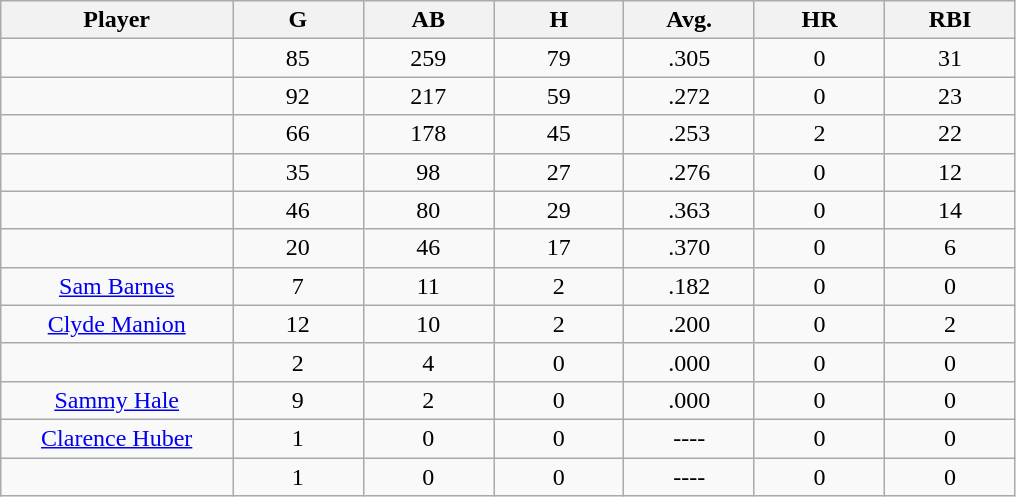<table class="wikitable sortable">
<tr>
<th bgcolor="#DDDDFF" width="16%">Player</th>
<th bgcolor="#DDDDFF" width="9%">G</th>
<th bgcolor="#DDDDFF" width="9%">AB</th>
<th bgcolor="#DDDDFF" width="9%">H</th>
<th bgcolor="#DDDDFF" width="9%">Avg.</th>
<th bgcolor="#DDDDFF" width="9%">HR</th>
<th bgcolor="#DDDDFF" width="9%">RBI</th>
</tr>
<tr align="center">
<td></td>
<td>85</td>
<td>259</td>
<td>79</td>
<td>.305</td>
<td>0</td>
<td>31</td>
</tr>
<tr align="center">
<td></td>
<td>92</td>
<td>217</td>
<td>59</td>
<td>.272</td>
<td>0</td>
<td>23</td>
</tr>
<tr align="center">
<td></td>
<td>66</td>
<td>178</td>
<td>45</td>
<td>.253</td>
<td>2</td>
<td>22</td>
</tr>
<tr align="center">
<td></td>
<td>35</td>
<td>98</td>
<td>27</td>
<td>.276</td>
<td>0</td>
<td>12</td>
</tr>
<tr align="center">
<td></td>
<td>46</td>
<td>80</td>
<td>29</td>
<td>.363</td>
<td>0</td>
<td>14</td>
</tr>
<tr align="center">
<td></td>
<td>20</td>
<td>46</td>
<td>17</td>
<td>.370</td>
<td>0</td>
<td>6</td>
</tr>
<tr align="center">
<td><a href='#'>Sam Barnes</a></td>
<td>7</td>
<td>11</td>
<td>2</td>
<td>.182</td>
<td>0</td>
<td>0</td>
</tr>
<tr align=center>
<td><a href='#'>Clyde Manion</a></td>
<td>12</td>
<td>10</td>
<td>2</td>
<td>.200</td>
<td>0</td>
<td>2</td>
</tr>
<tr align=center>
<td></td>
<td>2</td>
<td>4</td>
<td>0</td>
<td>.000</td>
<td>0</td>
<td>0</td>
</tr>
<tr align="center">
<td><a href='#'>Sammy Hale</a></td>
<td>9</td>
<td>2</td>
<td>0</td>
<td>.000</td>
<td>0</td>
<td>0</td>
</tr>
<tr align=center>
<td><a href='#'>Clarence Huber</a></td>
<td>1</td>
<td>0</td>
<td>0</td>
<td>----</td>
<td>0</td>
<td>0</td>
</tr>
<tr align=center>
<td></td>
<td>1</td>
<td>0</td>
<td>0</td>
<td>----</td>
<td>0</td>
<td>0</td>
</tr>
</table>
